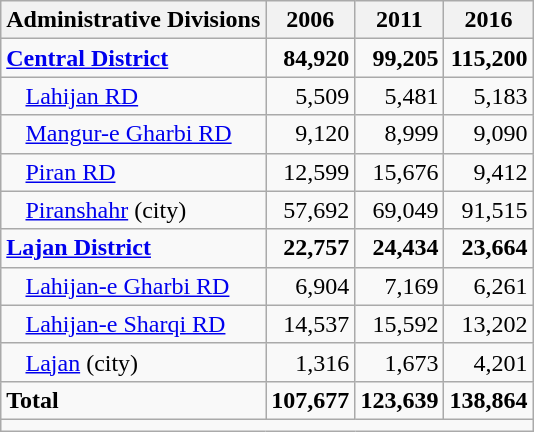<table class="wikitable">
<tr>
<th>Administrative Divisions</th>
<th>2006</th>
<th>2011</th>
<th>2016</th>
</tr>
<tr>
<td><strong><a href='#'>Central District</a></strong></td>
<td style="text-align: right;"><strong>84,920</strong></td>
<td style="text-align: right;"><strong>99,205</strong></td>
<td style="text-align: right;"><strong>115,200</strong></td>
</tr>
<tr>
<td style="padding-left: 1em;"><a href='#'>Lahijan RD</a></td>
<td style="text-align: right;">5,509</td>
<td style="text-align: right;">5,481</td>
<td style="text-align: right;">5,183</td>
</tr>
<tr>
<td style="padding-left: 1em;"><a href='#'>Mangur-e Gharbi RD</a></td>
<td style="text-align: right;">9,120</td>
<td style="text-align: right;">8,999</td>
<td style="text-align: right;">9,090</td>
</tr>
<tr>
<td style="padding-left: 1em;"><a href='#'>Piran RD</a></td>
<td style="text-align: right;">12,599</td>
<td style="text-align: right;">15,676</td>
<td style="text-align: right;">9,412</td>
</tr>
<tr>
<td style="padding-left: 1em;"><a href='#'>Piranshahr</a> (city)</td>
<td style="text-align: right;">57,692</td>
<td style="text-align: right;">69,049</td>
<td style="text-align: right;">91,515</td>
</tr>
<tr>
<td><strong><a href='#'>Lajan District</a></strong></td>
<td style="text-align: right;"><strong>22,757</strong></td>
<td style="text-align: right;"><strong>24,434</strong></td>
<td style="text-align: right;"><strong>23,664</strong></td>
</tr>
<tr>
<td style="padding-left: 1em;"><a href='#'>Lahijan-e Gharbi RD</a></td>
<td style="text-align: right;">6,904</td>
<td style="text-align: right;">7,169</td>
<td style="text-align: right;">6,261</td>
</tr>
<tr>
<td style="padding-left: 1em;"><a href='#'>Lahijan-e Sharqi RD</a></td>
<td style="text-align: right;">14,537</td>
<td style="text-align: right;">15,592</td>
<td style="text-align: right;">13,202</td>
</tr>
<tr>
<td style="padding-left: 1em;"><a href='#'>Lajan</a> (city)</td>
<td style="text-align: right;">1,316</td>
<td style="text-align: right;">1,673</td>
<td style="text-align: right;">4,201</td>
</tr>
<tr>
<td><strong>Total</strong></td>
<td style="text-align: right;"><strong>107,677</strong></td>
<td style="text-align: right;"><strong>123,639</strong></td>
<td style="text-align: right;"><strong>138,864</strong></td>
</tr>
<tr>
<td colspan=4></td>
</tr>
</table>
